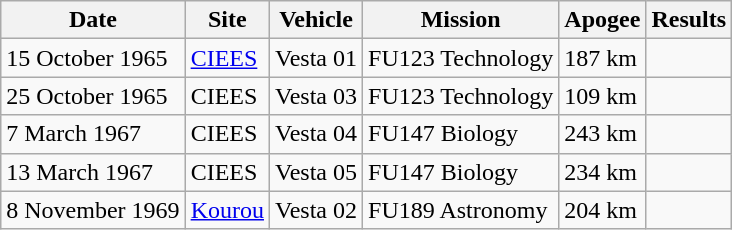<table class="wikitable sortable">
<tr>
<th>Date</th>
<th>Site</th>
<th>Vehicle</th>
<th>Mission</th>
<th>Apogee</th>
<th>Results</th>
</tr>
<tr>
<td>15 October 1965</td>
<td><a href='#'>CIEES</a></td>
<td>Vesta 01</td>
<td>FU123 Technology</td>
<td>187 km</td>
<td></td>
</tr>
<tr>
<td>25 October  1965</td>
<td>CIEES</td>
<td>Vesta 03</td>
<td>FU123 Technology</td>
<td>109 km</td>
<td></td>
</tr>
<tr>
<td>7 March 1967</td>
<td>CIEES</td>
<td>Vesta 04</td>
<td>FU147 Biology</td>
<td>243 km</td>
<td></td>
</tr>
<tr>
<td>13 March 1967</td>
<td>CIEES</td>
<td>Vesta 05</td>
<td>FU147 Biology</td>
<td>234 km</td>
<td></td>
</tr>
<tr>
<td>8 November 1969</td>
<td><a href='#'>Kourou</a></td>
<td>Vesta 02</td>
<td>FU189 Astronomy</td>
<td>204 km</td>
<td></td>
</tr>
</table>
